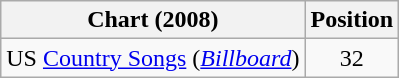<table class="wikitable sortable">
<tr>
<th scope="col">Chart (2008)</th>
<th scope="col">Position</th>
</tr>
<tr>
<td>US <a href='#'>Country Songs</a> (<em><a href='#'>Billboard</a></em>)</td>
<td align="center">32</td>
</tr>
</table>
